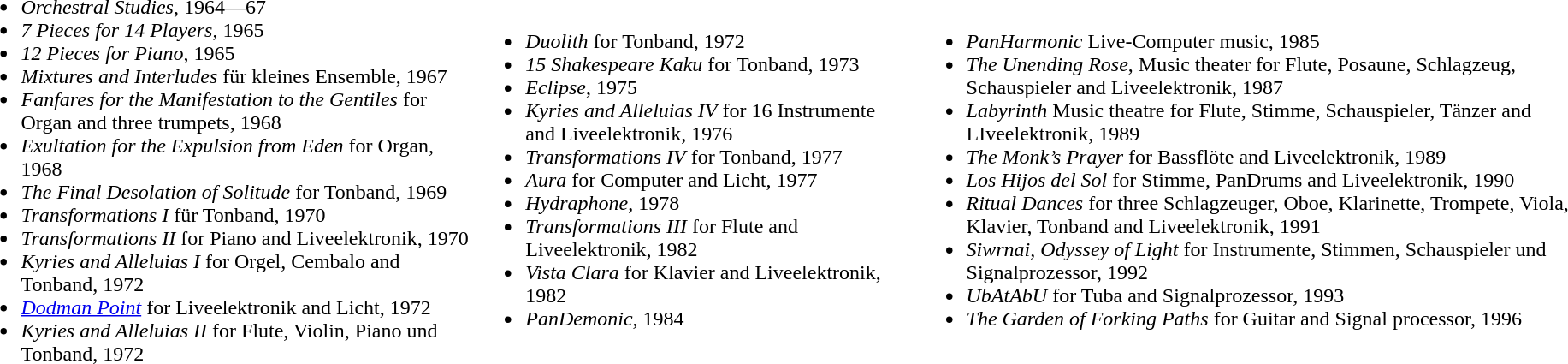<table class="toptextcells">
<tr>
<td><br><ul><li><em>Orchestral Studies</em>, 1964—67</li><li><em>7 Pieces for 14 Players</em>, 1965</li><li><em>12 Pieces for Piano</em>, 1965</li><li><em>Mixtures and Interludes</em> für kleines Ensemble, 1967</li><li><em>Fanfares for the Manifestation to the Gentiles</em> for Organ and three trumpets, 1968</li><li><em>Exultation for the Expulsion from Eden</em> for Organ, 1968</li><li><em>The Final Desolation of Solitude</em> for Tonband, 1969</li><li><em>Transformations I</em> für Tonband, 1970</li><li><em>Transformations II</em> for Piano and Liveelektronik, 1970</li><li><em>Kyries and Alleluias I</em> for Orgel, Cembalo and Tonband, 1972</li><li><em><a href='#'>Dodman Point</a></em> for Liveelektronik and Licht, 1972</li><li><em>Kyries and Alleluias II</em> for Flute, Violin, Piano und Tonband, 1972</li></ul></td>
<td><br><ul><li><em>Duolith</em> for Tonband, 1972</li><li><em>15 Shakespeare Kaku</em> for Tonband, 1973</li><li><em>Eclipse</em>, 1975</li><li><em>Kyries and Alleluias IV</em> for 16 Instrumente and Liveelektronik, 1976</li><li><em>Transformations IV</em> for Tonband, 1977</li><li><em>Aura</em> for Computer and Licht, 1977</li><li><em>Hydraphone</em>, 1978</li><li><em>Transformations III</em> for Flute and Liveelektronik, 1982</li><li><em>Vista Clara</em> for Klavier and Liveelektronik, 1982</li><li><em>PanDemonic</em>, 1984</li></ul></td>
<td><br><ul><li><em>PanHarmonic</em> Live-Computer music, 1985</li><li><em>The Unending Rose</em>, Music theater for Flute, Posaune, Schlagzeug, Schauspieler and Liveelektronik, 1987</li><li><em>Labyrinth</em> Music theatre for Flute, Stimme, Schauspieler, Tänzer and LIveelektronik, 1989</li><li><em>The Monk’s Prayer</em> for Bassflöte and Liveelektronik, 1989</li><li><em>Los Hijos del Sol</em> for Stimme, PanDrums and Liveelektronik, 1990</li><li><em>Ritual Dances</em> for three Schlagzeuger, Oboe, Klarinette, Trompete, Viola, Klavier, Tonband and Liveelektronik, 1991</li><li><em>Siwrnai, Odyssey of Light</em> for Instrumente, Stimmen, Schauspieler und Signalprozessor, 1992</li><li><em>UbAtAbU</em> for Tuba and Signalprozessor, 1993</li><li><em>The Garden of Forking Paths</em> for Guitar and Signal processor, 1996</li></ul></td>
</tr>
</table>
